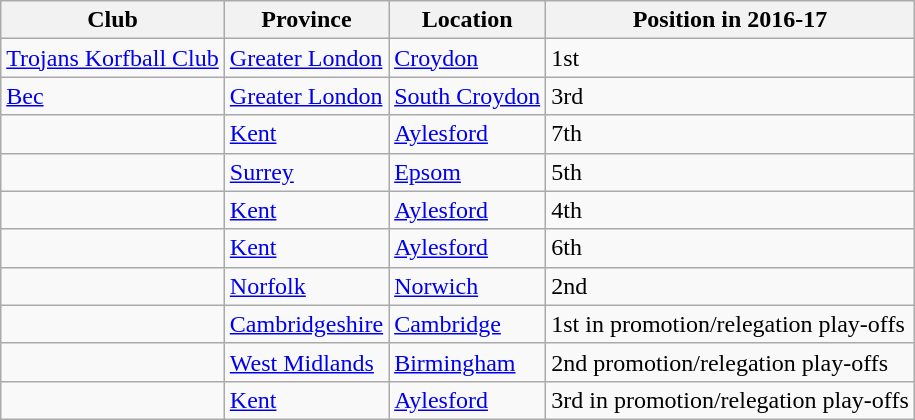<table class="wikitable">
<tr>
<th>Club</th>
<th>Province</th>
<th>Location</th>
<th>Position in 2016-17</th>
</tr>
<tr>
<td><a href='#'>Trojans Korfball Club</a></td>
<td><a href='#'>Greater London</a></td>
<td><a href='#'>Croydon</a></td>
<td>1st</td>
</tr>
<tr>
<td><a href='#'>Bec</a></td>
<td><a href='#'>Greater London</a></td>
<td><a href='#'>South Croydon</a></td>
<td>3rd</td>
</tr>
<tr>
<td> </td>
<td><a href='#'>Kent</a></td>
<td><a href='#'>Aylesford</a></td>
<td>7th</td>
</tr>
<tr>
<td></td>
<td><a href='#'>Surrey</a></td>
<td><a href='#'>Epsom</a></td>
<td>5th</td>
</tr>
<tr>
<td></td>
<td><a href='#'>Kent</a></td>
<td><a href='#'>Aylesford</a></td>
<td>4th</td>
</tr>
<tr>
<td> </td>
<td><a href='#'>Kent</a></td>
<td><a href='#'>Aylesford</a></td>
<td>6th</td>
</tr>
<tr>
<td></td>
<td><a href='#'>Norfolk</a></td>
<td><a href='#'>Norwich</a></td>
<td>2nd</td>
</tr>
<tr>
<td></td>
<td><a href='#'>Cambridgeshire</a></td>
<td><a href='#'>Cambridge</a></td>
<td>1st in promotion/relegation play-offs</td>
</tr>
<tr>
<td></td>
<td><a href='#'>West Midlands</a></td>
<td><a href='#'>Birmingham</a></td>
<td>2nd promotion/relegation play-offs</td>
</tr>
<tr>
<td></td>
<td><a href='#'>Kent</a></td>
<td><a href='#'>Aylesford</a></td>
<td>3rd in promotion/relegation play-offs</td>
</tr>
</table>
